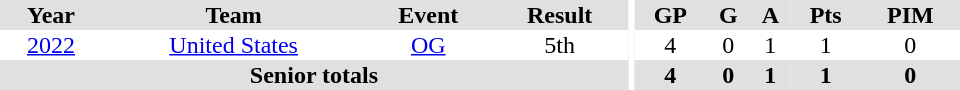<table border="0" cellpadding="1" cellspacing="0" ID="Table3" style="text-align:center; width:40em;">
<tr bgcolor="#e0e0e0">
<th>Year</th>
<th>Team</th>
<th>Event</th>
<th>Result</th>
<th rowspan="98" bgcolor="#ffffff"></th>
<th>GP</th>
<th>G</th>
<th>A</th>
<th>Pts</th>
<th>PIM</th>
</tr>
<tr>
<td><a href='#'>2022</a></td>
<td><a href='#'>United States</a></td>
<td><a href='#'>OG</a></td>
<td>5th</td>
<td>4</td>
<td>0</td>
<td>1</td>
<td>1</td>
<td>0</td>
</tr>
<tr bgcolor="#e0e0e0">
<th colspan="4">Senior totals</th>
<th>4</th>
<th>0</th>
<th>1</th>
<th>1</th>
<th>0</th>
</tr>
</table>
